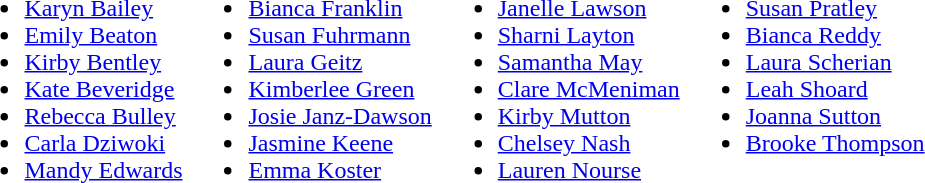<table>
<tr style="vertical-align:top">
<td><br><ul><li><a href='#'>Karyn Bailey</a></li><li><a href='#'>Emily Beaton</a></li><li><a href='#'>Kirby Bentley</a></li><li><a href='#'>Kate Beveridge</a></li><li><a href='#'>Rebecca Bulley</a></li><li><a href='#'>Carla Dziwoki</a></li><li><a href='#'>Mandy Edwards</a></li></ul></td>
<td><br><ul><li><a href='#'>Bianca Franklin</a></li><li><a href='#'>Susan Fuhrmann</a></li><li><a href='#'>Laura Geitz</a></li><li><a href='#'>Kimberlee Green</a></li><li><a href='#'>Josie Janz-Dawson</a></li><li><a href='#'>Jasmine Keene</a></li><li><a href='#'>Emma Koster</a></li></ul></td>
<td><br><ul><li><a href='#'>Janelle Lawson</a></li><li><a href='#'>Sharni Layton</a></li><li><a href='#'>Samantha May</a></li><li><a href='#'>Clare McMeniman</a></li><li><a href='#'>Kirby Mutton</a></li><li><a href='#'>Chelsey Nash</a></li><li><a href='#'>Lauren Nourse</a></li></ul></td>
<td><br><ul><li><a href='#'>Susan Pratley</a></li><li><a href='#'>Bianca Reddy</a></li><li><a href='#'>Laura Scherian</a></li><li><a href='#'>Leah Shoard</a></li><li><a href='#'>Joanna Sutton</a></li><li><a href='#'>Brooke Thompson</a></li></ul></td>
</tr>
</table>
